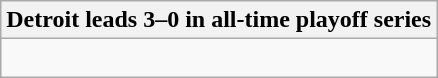<table class="wikitable collapsible collapsed">
<tr>
<th>Detroit leads 3–0 in all-time playoff series</th>
</tr>
<tr>
<td><br>

</td>
</tr>
</table>
